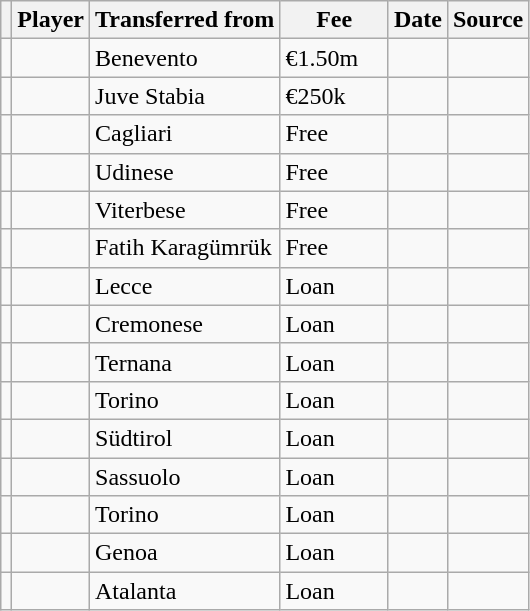<table class="wikitable plainrowheaders sortable">
<tr>
<th></th>
<th scope="col">Player</th>
<th>Transferred from</th>
<th style="width: 65px;">Fee</th>
<th scope="col">Date</th>
<th scope="col">Source</th>
</tr>
<tr>
<td align="center"></td>
<td></td>
<td> Benevento</td>
<td>€1.50m</td>
<td></td>
<td></td>
</tr>
<tr>
<td align="center"></td>
<td></td>
<td> Juve Stabia</td>
<td>€250k</td>
<td></td>
<td></td>
</tr>
<tr>
<td align="center"></td>
<td></td>
<td> Cagliari</td>
<td>Free</td>
<td></td>
<td></td>
</tr>
<tr>
<td align="center"></td>
<td></td>
<td> Udinese</td>
<td>Free</td>
<td></td>
<td></td>
</tr>
<tr>
<td align="center"></td>
<td></td>
<td> Viterbese</td>
<td>Free</td>
<td></td>
<td></td>
</tr>
<tr>
<td align="center"></td>
<td></td>
<td> Fatih Karagümrük</td>
<td>Free</td>
<td></td>
<td></td>
</tr>
<tr>
<td align="center"></td>
<td></td>
<td> Lecce</td>
<td>Loan</td>
<td></td>
<td></td>
</tr>
<tr>
<td align="center"></td>
<td></td>
<td> Cremonese</td>
<td>Loan</td>
<td></td>
<td></td>
</tr>
<tr>
<td align="center"></td>
<td></td>
<td> Ternana</td>
<td>Loan</td>
<td></td>
<td></td>
</tr>
<tr>
<td align="center"></td>
<td></td>
<td> Torino</td>
<td>Loan</td>
<td></td>
<td></td>
</tr>
<tr>
<td align="center"></td>
<td></td>
<td> Südtirol</td>
<td>Loan</td>
<td></td>
<td></td>
</tr>
<tr>
<td align="center"></td>
<td></td>
<td> Sassuolo</td>
<td>Loan</td>
<td></td>
<td></td>
</tr>
<tr>
<td align="center"></td>
<td></td>
<td> Torino</td>
<td>Loan</td>
<td></td>
<td></td>
</tr>
<tr>
<td align="center"></td>
<td></td>
<td> Genoa</td>
<td>Loan</td>
<td></td>
<td></td>
</tr>
<tr>
<td align="center"></td>
<td></td>
<td> Atalanta</td>
<td>Loan</td>
<td></td>
<td></td>
</tr>
</table>
